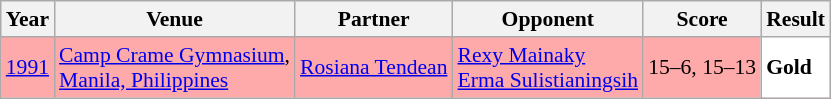<table class="sortable wikitable" style="font-size: 90%;">
<tr>
<th>Year</th>
<th>Venue</th>
<th>Partner</th>
<th>Opponent</th>
<th>Score</th>
<th>Result</th>
</tr>
<tr style="background:#FFAAAA">
<td align="center"><a href='#'>1991</a></td>
<td align="left"><a href='#'>Camp Crame Gymnasium</a>,<br><a href='#'>Manila, Philippines</a></td>
<td align="left"> <a href='#'>Rosiana Tendean</a></td>
<td align="left"> <a href='#'>Rexy Mainaky</a> <br>  <a href='#'>Erma Sulistianingsih</a></td>
<td align="left">15–6, 15–13</td>
<td style="text-align:left; background:white"> <strong>Gold</strong></td>
</tr>
</table>
